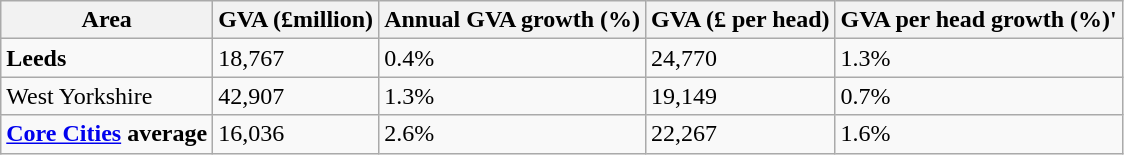<table class="wikitable">
<tr>
<th><strong>Area</strong></th>
<th><strong>GVA (£million)</strong></th>
<th><strong>Annual GVA growth (%)</strong></th>
<th><strong>GVA (£ per head)</strong></th>
<th><strong>GVA per head growth (%)</strong>'</th>
</tr>
<tr>
<td><strong>Leeds</strong></td>
<td>18,767</td>
<td>0.4%</td>
<td>24,770</td>
<td>1.3%</td>
</tr>
<tr>
<td>West Yorkshire</td>
<td>42,907</td>
<td>1.3%</td>
<td>19,149</td>
<td>0.7%</td>
</tr>
<tr>
<td><strong><a href='#'>Core Cities</a> average </strong></td>
<td>16,036</td>
<td>2.6%</td>
<td>22,267</td>
<td>1.6%</td>
</tr>
</table>
